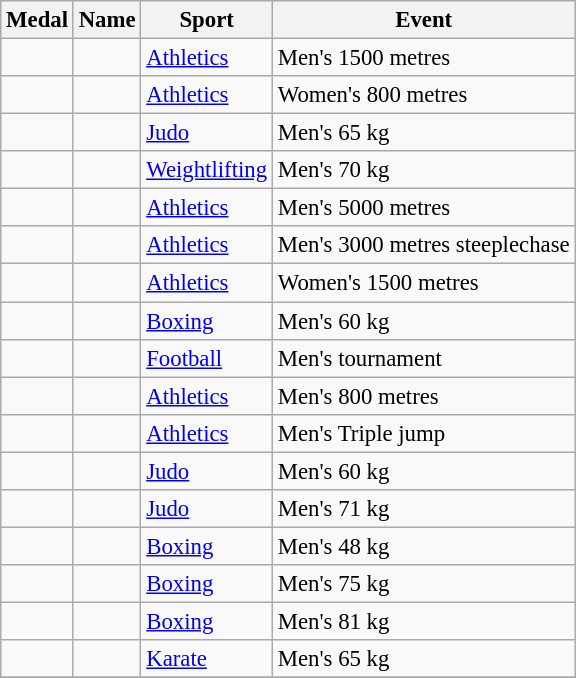<table class="wikitable sortable" style="font-size:95%">
<tr>
<th>Medal</th>
<th>Name</th>
<th>Sport</th>
<th>Event</th>
</tr>
<tr>
<td></td>
<td></td>
<td><a href='#'>Athletics</a></td>
<td>Men's 1500 metres</td>
</tr>
<tr>
<td></td>
<td></td>
<td><a href='#'>Athletics</a></td>
<td>Women's 800 metres</td>
</tr>
<tr>
<td></td>
<td></td>
<td><a href='#'>Judo</a></td>
<td>Men's 65 kg</td>
</tr>
<tr>
<td></td>
<td></td>
<td><a href='#'>Weightlifting</a></td>
<td>Men's 70 kg</td>
</tr>
<tr>
<td></td>
<td></td>
<td><a href='#'>Athletics</a></td>
<td>Men's 5000 metres</td>
</tr>
<tr>
<td></td>
<td></td>
<td><a href='#'>Athletics</a></td>
<td>Men's 3000 metres steeplechase</td>
</tr>
<tr>
<td></td>
<td></td>
<td><a href='#'>Athletics</a></td>
<td>Women's 1500 metres</td>
</tr>
<tr>
<td></td>
<td></td>
<td><a href='#'>Boxing</a></td>
<td>Men's 60 kg</td>
</tr>
<tr>
<td></td>
<td><br></td>
<td><a href='#'>Football</a></td>
<td>Men's tournament</td>
</tr>
<tr>
<td></td>
<td></td>
<td><a href='#'>Athletics</a></td>
<td>Men's 800 metres</td>
</tr>
<tr>
<td></td>
<td></td>
<td><a href='#'>Athletics</a></td>
<td>Men's Triple jump</td>
</tr>
<tr>
<td></td>
<td></td>
<td><a href='#'>Judo</a></td>
<td>Men's 60 kg</td>
</tr>
<tr>
<td></td>
<td></td>
<td><a href='#'>Judo</a></td>
<td>Men's 71 kg</td>
</tr>
<tr>
<td></td>
<td></td>
<td><a href='#'>Boxing</a></td>
<td>Men's 48 kg</td>
</tr>
<tr>
<td></td>
<td></td>
<td><a href='#'>Boxing</a></td>
<td>Men's 75 kg</td>
</tr>
<tr>
<td></td>
<td></td>
<td><a href='#'>Boxing</a></td>
<td>Men's 81 kg</td>
</tr>
<tr>
<td></td>
<td></td>
<td><a href='#'>Karate</a></td>
<td>Men's 65 kg</td>
</tr>
<tr>
</tr>
</table>
